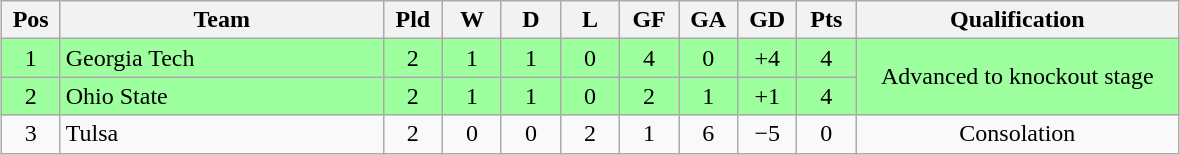<table class="wikitable" style="text-align:center; margin: 1em auto">
<tr>
<th style="width:2em">Pos</th>
<th style="width:13em">Team</th>
<th style="width:2em">Pld</th>
<th style="width:2em">W</th>
<th style="width:2em">D</th>
<th style="width:2em">L</th>
<th style="width:2em">GF</th>
<th style="width:2em">GA</th>
<th style="width:2em">GD</th>
<th style="width:2em">Pts</th>
<th style="width:13em">Qualification</th>
</tr>
<tr bgcolor="#9eff9e">
<td>1</td>
<td style="text-align:left">Georgia Tech</td>
<td>2</td>
<td>1</td>
<td>1</td>
<td>0</td>
<td>4</td>
<td>0</td>
<td>+4</td>
<td>4</td>
<td rowspan="2">Advanced to knockout stage</td>
</tr>
<tr bgcolor="#9eff9e">
<td>2</td>
<td style="text-align:left">Ohio State</td>
<td>2</td>
<td>1</td>
<td>1</td>
<td>0</td>
<td>2</td>
<td>1</td>
<td>+1</td>
<td>4</td>
</tr>
<tr>
<td>3</td>
<td style="text-align:left">Tulsa</td>
<td>2</td>
<td>0</td>
<td>0</td>
<td>2</td>
<td>1</td>
<td>6</td>
<td>−5</td>
<td>0</td>
<td>Consolation</td>
</tr>
</table>
